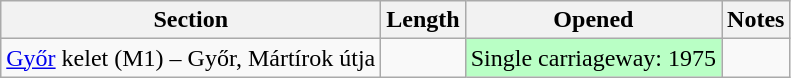<table class="wikitable">
<tr>
<th>Section</th>
<th>Length</th>
<th>Opened</th>
<th>Notes</th>
</tr>
<tr>
<td><a href='#'>Győr</a> kelet (M1) – Győr, Mártírok útja</td>
<td></td>
<td bgcolor="#B9FFC5">Single carriageway: 1975</td>
<td></td>
</tr>
</table>
